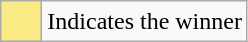<table class="wikitable">
<tr>
<td style="background:#FAEB86; height:20px; width:20px"></td>
<td>Indicates the winner</td>
</tr>
</table>
